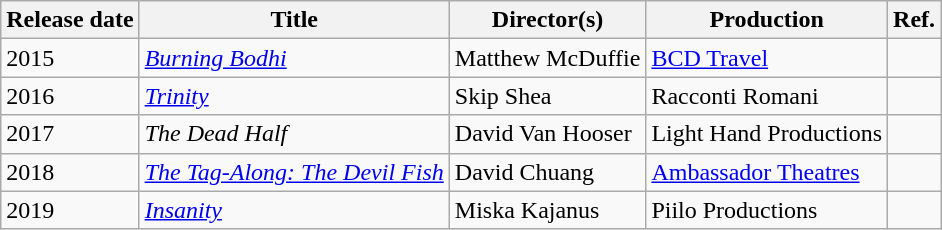<table class="wikitable">
<tr>
<th>Release date</th>
<th>Title</th>
<th>Director(s)</th>
<th>Production</th>
<th>Ref.</th>
</tr>
<tr>
<td>2015</td>
<td><em><a href='#'>Burning Bodhi</a></em></td>
<td>Matthew McDuffie</td>
<td><a href='#'>BCD Travel</a></td>
<td></td>
</tr>
<tr>
<td>2016</td>
<td><a href='#'><em>Trinity</em></a></td>
<td>Skip Shea</td>
<td>Racconti Romani</td>
<td></td>
</tr>
<tr>
<td>2017</td>
<td><em>The Dead Half</em></td>
<td>David Van Hooser</td>
<td>Light Hand Productions</td>
<td></td>
</tr>
<tr>
<td>2018</td>
<td><em><a href='#'>The Tag-Along: The Devil Fish</a></em></td>
<td>David Chuang</td>
<td><a href='#'>Ambassador Theatres</a></td>
<td></td>
</tr>
<tr>
<td>2019</td>
<td><em><a href='#'>Insanity</a></em></td>
<td>Miska Kajanus</td>
<td>Piilo Productions</td>
<td></td>
</tr>
</table>
